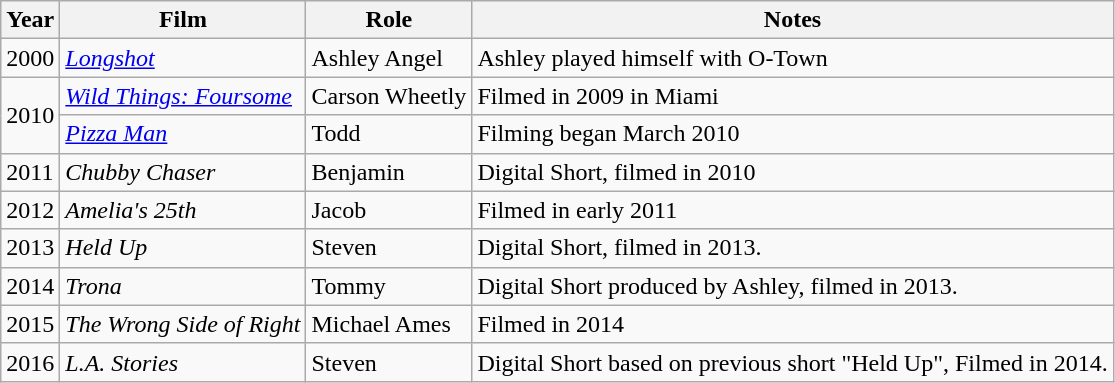<table class="wikitable">
<tr>
<th>Year</th>
<th>Film</th>
<th>Role</th>
<th>Notes</th>
</tr>
<tr>
<td>2000</td>
<td><em><a href='#'>Longshot</a></em></td>
<td>Ashley Angel</td>
<td>Ashley played himself with O-Town</td>
</tr>
<tr>
<td rowspan="2">2010</td>
<td><em><a href='#'>Wild Things: Foursome</a></em></td>
<td>Carson Wheetly</td>
<td>Filmed in 2009 in Miami</td>
</tr>
<tr>
<td><em><a href='#'>Pizza Man</a></em></td>
<td>Todd</td>
<td>Filming began March 2010</td>
</tr>
<tr>
<td>2011</td>
<td><em>Chubby Chaser</em></td>
<td>Benjamin</td>
<td>Digital Short, filmed in 2010</td>
</tr>
<tr>
<td>2012</td>
<td><em>Amelia's 25th</em></td>
<td>Jacob</td>
<td>Filmed in early 2011</td>
</tr>
<tr>
<td>2013</td>
<td><em>Held Up</em></td>
<td>Steven</td>
<td>Digital Short, filmed in 2013.</td>
</tr>
<tr>
<td>2014</td>
<td><em>Trona</em></td>
<td>Tommy</td>
<td>Digital Short produced by Ashley, filmed in 2013.</td>
</tr>
<tr>
<td>2015</td>
<td><em>The Wrong Side of Right</em></td>
<td>Michael Ames</td>
<td>Filmed in 2014</td>
</tr>
<tr>
<td>2016</td>
<td><em>L.A. Stories</em></td>
<td>Steven</td>
<td>Digital Short based on previous short "Held Up", Filmed in 2014.</td>
</tr>
</table>
